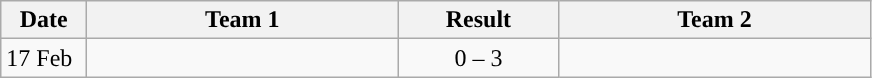<table class="wikitable">
<tr>
<th width=50>Date</th>
<th width=200>Team 1</th>
<th width=100 style="text-align:center;">Result</th>
<th width=200>Team 2</th>
</tr>
<tr>
<td>17 Feb</td>
<td style="text-align:center;"></td>
<td style="text-align:center;">0 – 3</td>
<td style="text-align:center;"><strong></strong></td>
</tr>
</table>
